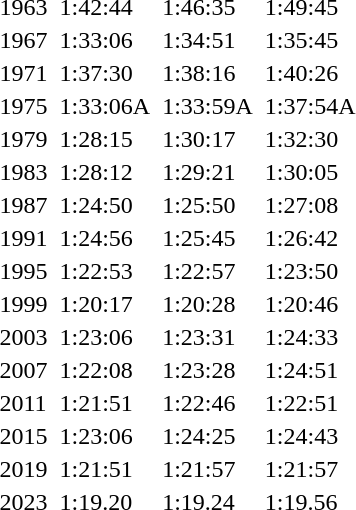<table>
<tr>
<td>1963<br></td>
<td></td>
<td>1:42:44</td>
<td></td>
<td>1:46:35</td>
<td></td>
<td>1:49:45</td>
</tr>
<tr>
<td>1967<br></td>
<td></td>
<td>1:33:06</td>
<td></td>
<td>1:34:51</td>
<td></td>
<td>1:35:45</td>
</tr>
<tr>
<td>1971<br></td>
<td></td>
<td>1:37:30</td>
<td></td>
<td>1:38:16</td>
<td></td>
<td>1:40:26</td>
</tr>
<tr>
<td>1975<br></td>
<td></td>
<td>1:33:06A</td>
<td></td>
<td>1:33:59A</td>
<td></td>
<td>1:37:54A</td>
</tr>
<tr>
<td>1979<br></td>
<td></td>
<td>1:28:15</td>
<td></td>
<td>1:30:17</td>
<td></td>
<td>1:32:30</td>
</tr>
<tr>
<td>1983<br></td>
<td></td>
<td>1:28:12</td>
<td></td>
<td>1:29:21</td>
<td></td>
<td>1:30:05</td>
</tr>
<tr>
<td>1987<br></td>
<td></td>
<td>1:24:50</td>
<td></td>
<td>1:25:50</td>
<td></td>
<td>1:27:08</td>
</tr>
<tr>
<td>1991<br></td>
<td></td>
<td>1:24:56</td>
<td></td>
<td>1:25:45</td>
<td></td>
<td>1:26:42</td>
</tr>
<tr>
<td>1995<br></td>
<td></td>
<td>1:22:53</td>
<td></td>
<td>1:22:57</td>
<td></td>
<td>1:23:50</td>
</tr>
<tr>
<td>1999<br></td>
<td></td>
<td>1:20:17</td>
<td></td>
<td>1:20:28</td>
<td></td>
<td>1:20:46</td>
</tr>
<tr>
<td>2003<br></td>
<td></td>
<td>1:23:06</td>
<td></td>
<td>1:23:31</td>
<td></td>
<td>1:24:33</td>
</tr>
<tr>
<td>2007<br></td>
<td></td>
<td>1:22:08</td>
<td></td>
<td>1:23:28</td>
<td></td>
<td>1:24:51</td>
</tr>
<tr>
<td>2011<br></td>
<td></td>
<td>1:21:51</td>
<td></td>
<td>1:22:46</td>
<td></td>
<td>1:22:51</td>
</tr>
<tr>
<td>2015<br></td>
<td></td>
<td>1:23:06</td>
<td></td>
<td>1:24:25</td>
<td></td>
<td>1:24:43</td>
</tr>
<tr>
<td>2019<br></td>
<td></td>
<td>1:21:51</td>
<td></td>
<td>1:21:57</td>
<td></td>
<td>1:21:57</td>
</tr>
<tr>
<td>2023<br></td>
<td></td>
<td>1:19.20</td>
<td></td>
<td>1:19.24</td>
<td></td>
<td>1:19.56</td>
</tr>
</table>
